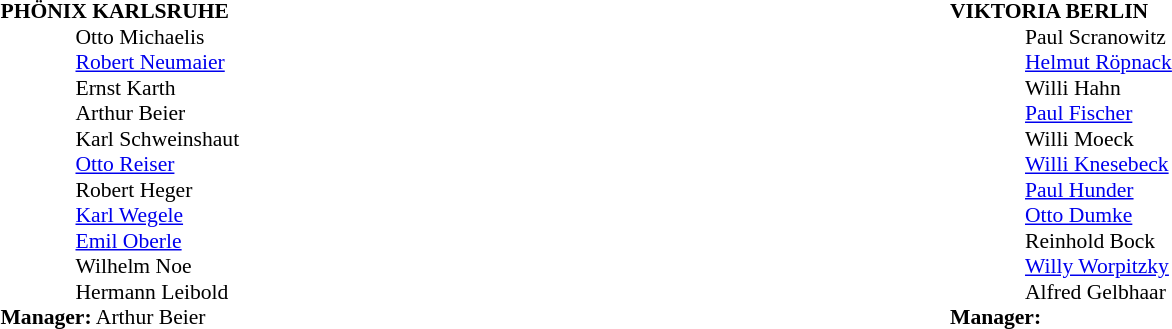<table width="100%">
<tr>
<td valign="top" width="50%"><br><table style="font-size: 90%" cellspacing="0" cellpadding="0">
<tr>
<td colspan="4"><strong>PHÖNIX KARLSRUHE</strong></td>
</tr>
<tr>
<th width="25"></th>
<th width="25"></th>
</tr>
<tr>
<td></td>
<td><strong></strong></td>
<td> Otto Michaelis</td>
</tr>
<tr>
<td></td>
<td><strong></strong></td>
<td> <a href='#'>Robert Neumaier</a></td>
</tr>
<tr>
<td></td>
<td><strong></strong></td>
<td> Ernst Karth</td>
</tr>
<tr>
<td></td>
<td><strong></strong></td>
<td> Arthur Beier</td>
</tr>
<tr>
<td></td>
<td><strong></strong></td>
<td> Karl Schweinshaut</td>
</tr>
<tr>
<td></td>
<td><strong></strong></td>
<td> <a href='#'>Otto Reiser</a></td>
</tr>
<tr>
<td></td>
<td><strong></strong></td>
<td> Robert Heger</td>
</tr>
<tr>
<td></td>
<td><strong></strong></td>
<td> <a href='#'>Karl Wegele</a></td>
</tr>
<tr>
<td></td>
<td><strong></strong></td>
<td> <a href='#'>Emil Oberle</a></td>
</tr>
<tr>
<td></td>
<td><strong></strong></td>
<td> Wilhelm Noe</td>
</tr>
<tr>
<td></td>
<td><strong></strong></td>
<td> Hermann Leibold</td>
</tr>
<tr>
<td colspan=4><strong>Manager:</strong>  Arthur Beier</td>
</tr>
<tr>
<td colspan="4"></td>
</tr>
</table>
</td>
<td valign="top"></td>
<td valign="top" width="50%"><br><table style="font-size: 90%" cellspacing="0" cellpadding="0">
<tr>
<td colspan="4"><strong>VIKTORIA BERLIN</strong></td>
</tr>
<tr>
<th width="25"></th>
<th width="25"></th>
</tr>
<tr>
<td></td>
<td><strong></strong></td>
<td> Paul Scranowitz</td>
</tr>
<tr>
<td></td>
<td><strong></strong></td>
<td> <a href='#'>Helmut Röpnack</a></td>
</tr>
<tr>
<td></td>
<td><strong></strong></td>
<td> Willi Hahn</td>
</tr>
<tr>
<td></td>
<td><strong></strong></td>
<td> <a href='#'>Paul Fischer</a></td>
</tr>
<tr>
<td></td>
<td><strong></strong></td>
<td> Willi Moeck</td>
</tr>
<tr>
<td></td>
<td><strong></strong></td>
<td> <a href='#'>Willi Knesebeck</a></td>
</tr>
<tr>
<td></td>
<td><strong></strong></td>
<td> <a href='#'>Paul Hunder</a></td>
</tr>
<tr>
<td></td>
<td><strong></strong></td>
<td> <a href='#'>Otto Dumke</a></td>
</tr>
<tr>
<td></td>
<td><strong></strong></td>
<td> Reinhold Bock</td>
</tr>
<tr>
<td></td>
<td><strong></strong></td>
<td> <a href='#'>Willy Worpitzky</a></td>
</tr>
<tr>
<td></td>
<td><strong></strong></td>
<td> Alfred Gelbhaar</td>
</tr>
<tr>
<td colspan=4><strong>Manager:</strong></td>
</tr>
<tr>
<td colspan="4"></td>
</tr>
</table>
</td>
</tr>
</table>
